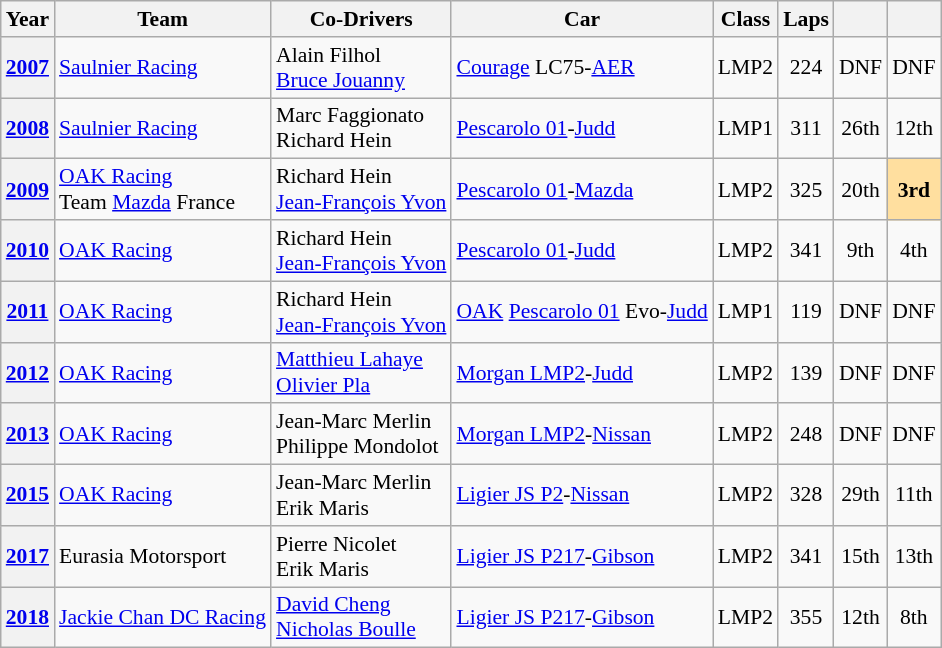<table class="wikitable" style="text-align:center; font-size:90%">
<tr>
<th>Year</th>
<th>Team</th>
<th>Co-Drivers</th>
<th>Car</th>
<th>Class</th>
<th>Laps</th>
<th></th>
<th></th>
</tr>
<tr>
<th><a href='#'>2007</a></th>
<td align="left"> <a href='#'>Saulnier Racing</a></td>
<td align="left"> Alain Filhol<br> <a href='#'>Bruce Jouanny</a></td>
<td align="left"><a href='#'>Courage</a> LC75-<a href='#'>AER</a></td>
<td>LMP2</td>
<td>224</td>
<td>DNF</td>
<td>DNF</td>
</tr>
<tr>
<th><a href='#'>2008</a></th>
<td align="left"> <a href='#'>Saulnier Racing</a></td>
<td align="left"> Marc Faggionato<br> Richard Hein</td>
<td align="left"><a href='#'>Pescarolo 01</a>-<a href='#'>Judd</a></td>
<td>LMP1</td>
<td>311</td>
<td>26th</td>
<td>12th</td>
</tr>
<tr>
<th><a href='#'>2009</a></th>
<td align="left"> <a href='#'>OAK Racing</a><br> Team <a href='#'>Mazda</a> France</td>
<td align="left"> Richard Hein<br> <a href='#'>Jean-François Yvon</a></td>
<td align="left"><a href='#'>Pescarolo 01</a>-<a href='#'>Mazda</a></td>
<td>LMP2</td>
<td>325</td>
<td>20th</td>
<td style="background:#FFDF9F;"><strong>3rd</strong></td>
</tr>
<tr>
<th><a href='#'>2010</a></th>
<td align="left"> <a href='#'>OAK Racing</a></td>
<td align="left"> Richard Hein<br> <a href='#'>Jean-François Yvon</a></td>
<td align="left"><a href='#'>Pescarolo 01</a>-<a href='#'>Judd</a></td>
<td>LMP2</td>
<td>341</td>
<td>9th</td>
<td>4th</td>
</tr>
<tr>
<th><a href='#'>2011</a></th>
<td align="left"> <a href='#'>OAK Racing</a></td>
<td align="left"> Richard Hein<br> <a href='#'>Jean-François Yvon</a></td>
<td align="left"><a href='#'>OAK</a> <a href='#'>Pescarolo 01</a> Evo-<a href='#'>Judd</a></td>
<td>LMP1</td>
<td>119</td>
<td>DNF</td>
<td>DNF</td>
</tr>
<tr>
<th><a href='#'>2012</a></th>
<td align="left"> <a href='#'>OAK Racing</a></td>
<td align="left"> <a href='#'>Matthieu Lahaye</a><br> <a href='#'>Olivier Pla</a></td>
<td align="left"><a href='#'>Morgan LMP2</a>-<a href='#'>Judd</a></td>
<td>LMP2</td>
<td>139</td>
<td>DNF</td>
<td>DNF</td>
</tr>
<tr>
<th><a href='#'>2013</a></th>
<td align="left"> <a href='#'>OAK Racing</a></td>
<td align="left"> Jean-Marc Merlin<br> Philippe Mondolot</td>
<td align="left"><a href='#'>Morgan LMP2</a>-<a href='#'>Nissan</a></td>
<td>LMP2</td>
<td>248</td>
<td>DNF</td>
<td>DNF</td>
</tr>
<tr>
<th><a href='#'>2015</a></th>
<td align="left"> <a href='#'>OAK Racing</a></td>
<td align="left"> Jean-Marc Merlin<br> Erik Maris</td>
<td align="left"><a href='#'>Ligier JS P2</a>-<a href='#'>Nissan</a></td>
<td>LMP2</td>
<td>328</td>
<td>29th</td>
<td>11th</td>
</tr>
<tr>
<th><a href='#'>2017</a></th>
<td align="left"> Eurasia Motorsport</td>
<td align="left"> Pierre Nicolet<br> Erik Maris</td>
<td align="left"><a href='#'>Ligier JS P217</a>-<a href='#'>Gibson</a></td>
<td>LMP2</td>
<td>341</td>
<td>15th</td>
<td>13th</td>
</tr>
<tr>
<th><a href='#'>2018</a></th>
<td align="left"> <a href='#'>Jackie Chan DC Racing</a></td>
<td align="left"> <a href='#'>David Cheng</a><br> <a href='#'>Nicholas Boulle</a></td>
<td align="left"><a href='#'>Ligier JS P217</a>-<a href='#'>Gibson</a></td>
<td>LMP2</td>
<td>355</td>
<td>12th</td>
<td>8th</td>
</tr>
</table>
